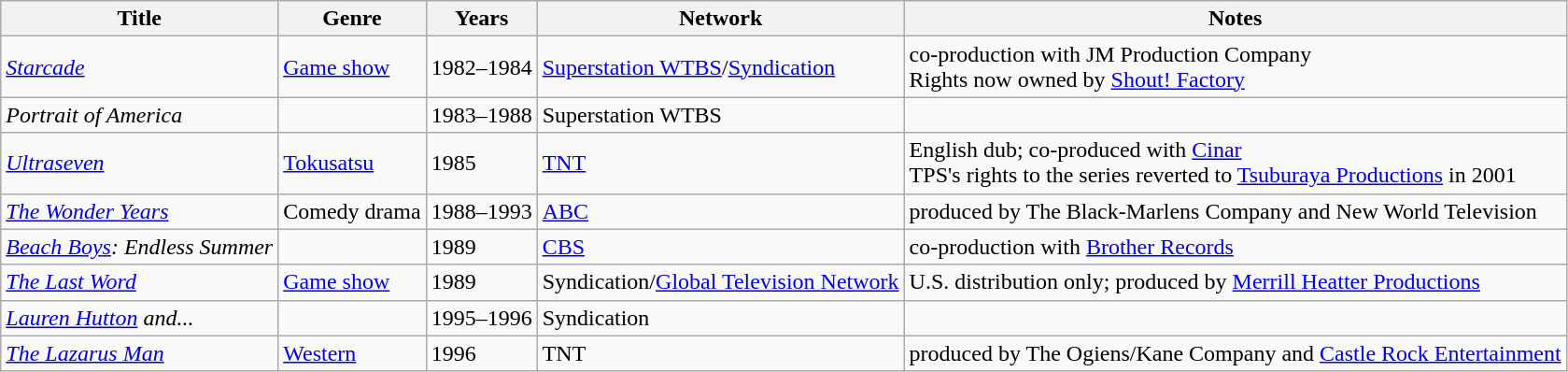<table class="wikitable sortable">
<tr>
<th>Title</th>
<th>Genre</th>
<th>Years</th>
<th>Network</th>
<th>Notes</th>
</tr>
<tr>
<td><em><a href='#'>Starcade</a></em></td>
<td><a href='#'>Game show</a></td>
<td>1982–1984</td>
<td><a href='#'>Superstation WTBS</a>/<a href='#'>Syndication</a></td>
<td>co-production with JM Production Company<br>Rights now owned by <a href='#'>Shout! Factory</a></td>
</tr>
<tr>
<td><em>Portrait of America</em></td>
<td></td>
<td>1983–1988</td>
<td>Superstation WTBS</td>
<td></td>
</tr>
<tr>
<td><em><a href='#'>Ultraseven</a></em></td>
<td><a href='#'>Tokusatsu</a></td>
<td>1985</td>
<td><a href='#'>TNT</a></td>
<td>English dub; co-produced with <a href='#'>Cinar</a><br>TPS's rights to the series reverted to <a href='#'>Tsuburaya Productions</a> in 2001</td>
</tr>
<tr>
<td><em><a href='#'>The Wonder Years</a></em></td>
<td>Comedy drama</td>
<td>1988–1993</td>
<td><a href='#'>ABC</a></td>
<td>produced by The Black-Marlens Company and New World Television</td>
</tr>
<tr>
<td><em><a href='#'>Beach Boys</a>: Endless Summer</em></td>
<td></td>
<td>1989</td>
<td><a href='#'>CBS</a></td>
<td>co-production with <a href='#'>Brother Records</a></td>
</tr>
<tr>
<td><em><a href='#'>The Last Word</a></em></td>
<td><a href='#'>Game show</a></td>
<td>1989</td>
<td>Syndication/<a href='#'>Global Television Network</a></td>
<td>U.S. distribution only; produced by <a href='#'>Merrill Heatter Productions</a></td>
</tr>
<tr>
<td><em><a href='#'>Lauren Hutton</a> and...</em></td>
<td></td>
<td>1995–1996</td>
<td>Syndication</td>
<td></td>
</tr>
<tr>
<td><em><a href='#'>The Lazarus Man</a></em></td>
<td><a href='#'>Western</a></td>
<td>1996</td>
<td>TNT</td>
<td>produced by The Ogiens/Kane Company and <a href='#'>Castle Rock Entertainment</a></td>
</tr>
</table>
